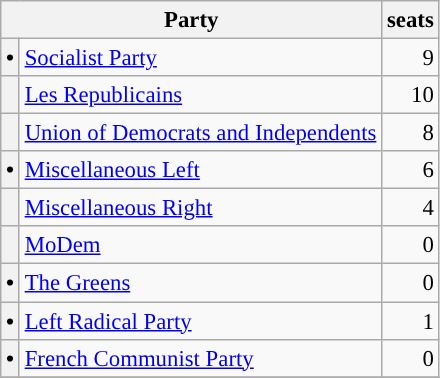<table class="wikitable" style="font-size: 95%;">
<tr>
<th colspan=2>Party</th>
<th>seats</th>
</tr>
<tr>
<th style="background-color: "><span>•</span></th>
<td><a href='#'>Socialist Party</a></td>
<td align="right">9</td>
</tr>
<tr>
<th style="background-color: "></th>
<td><a href='#'>Les Republicains</a></td>
<td align="right">10</td>
</tr>
<tr>
<th style="background-color: "></th>
<td><a href='#'>Union of Democrats and Independents</a></td>
<td align="right">8</td>
</tr>
<tr>
<th style="background-color: "><span>•</span></th>
<td><a href='#'>Miscellaneous Left</a></td>
<td align="right">6</td>
</tr>
<tr>
<th style="background-color: "></th>
<td><a href='#'>Miscellaneous Right</a></td>
<td align="right">4</td>
</tr>
<tr>
<th style="background-color: "></th>
<td><a href='#'>MoDem</a></td>
<td align="right">0</td>
</tr>
<tr>
<th style="background-color: "><span>•</span></th>
<td><a href='#'>The Greens</a></td>
<td align="right">0</td>
</tr>
<tr>
<th style="background-color: "><span>•</span></th>
<td><a href='#'>Left Radical Party</a></td>
<td align="right">1</td>
</tr>
<tr>
<th style="background-color: "><span>•</span></th>
<td><a href='#'>French Communist Party</a></td>
<td align="right">0</td>
</tr>
<tr>
</tr>
</table>
